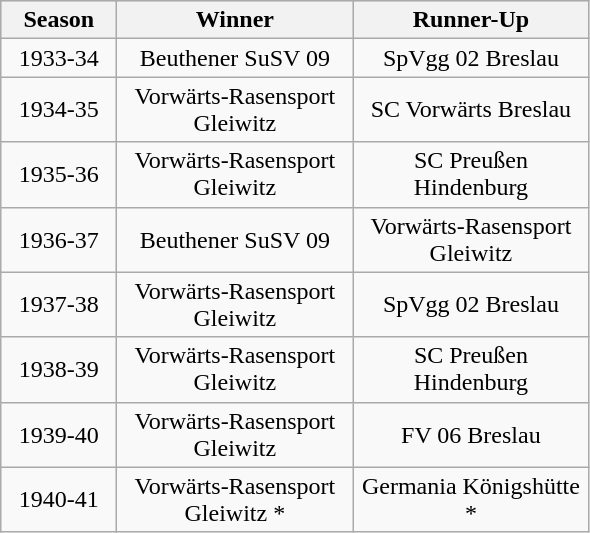<table class="wikitable">
<tr align="center" bgcolor="#dfdfdf">
<th width="70">Season</th>
<th width="150">Winner</th>
<th width="150">Runner-Up</th>
</tr>
<tr align="center">
<td>1933-34</td>
<td>Beuthener SuSV 09</td>
<td>SpVgg 02 Breslau</td>
</tr>
<tr align="center">
<td>1934-35</td>
<td>Vorwärts-Rasensport Gleiwitz</td>
<td>SC Vorwärts Breslau</td>
</tr>
<tr align="center">
<td>1935-36</td>
<td>Vorwärts-Rasensport Gleiwitz</td>
<td>SC Preußen Hindenburg</td>
</tr>
<tr align="center">
<td>1936-37</td>
<td>Beuthener SuSV 09</td>
<td>Vorwärts-Rasensport Gleiwitz</td>
</tr>
<tr align="center">
<td>1937-38</td>
<td>Vorwärts-Rasensport Gleiwitz</td>
<td>SpVgg 02 Breslau</td>
</tr>
<tr align="center">
<td>1938-39</td>
<td>Vorwärts-Rasensport Gleiwitz</td>
<td>SC Preußen Hindenburg</td>
</tr>
<tr align="center">
<td>1939-40</td>
<td>Vorwärts-Rasensport Gleiwitz</td>
<td>FV 06 Breslau</td>
</tr>
<tr align="center">
<td>1940-41</td>
<td>Vorwärts-Rasensport Gleiwitz *</td>
<td>Germania Königshütte *</td>
</tr>
</table>
